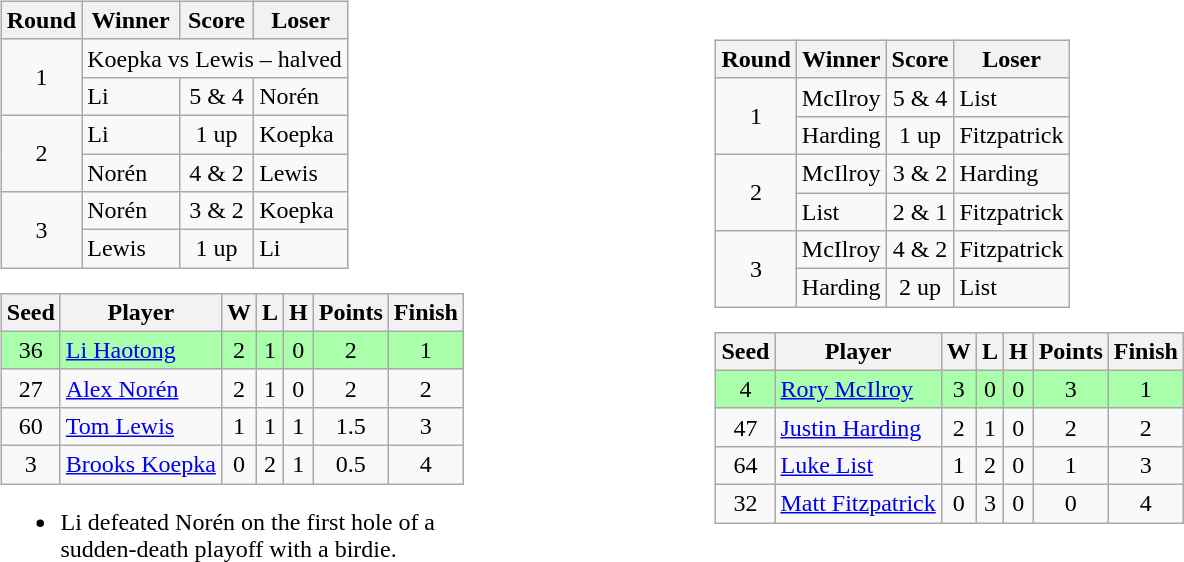<table style="width: 60em">
<tr>
<td><br><table class="wikitable">
<tr>
<th>Round</th>
<th>Winner</th>
<th>Score</th>
<th>Loser</th>
</tr>
<tr>
<td align=center rowspan=2>1</td>
<td colspan=3 align=center>Koepka vs Lewis – halved</td>
</tr>
<tr>
<td>Li</td>
<td align=center>5 & 4</td>
<td>Norén</td>
</tr>
<tr>
<td align=center rowspan=2>2</td>
<td>Li</td>
<td align=center>1 up</td>
<td>Koepka</td>
</tr>
<tr>
<td>Norén</td>
<td align=center>4 & 2</td>
<td>Lewis</td>
</tr>
<tr>
<td align=center rowspan=2>3</td>
<td>Norén</td>
<td align=center>3 & 2</td>
<td>Koepka</td>
</tr>
<tr>
<td>Lewis</td>
<td align=center>1 up</td>
<td>Li</td>
</tr>
</table>
<table class="wikitable" style="text-align:center">
<tr>
<th>Seed</th>
<th>Player</th>
<th>W</th>
<th>L</th>
<th>H</th>
<th>Points</th>
<th>Finish</th>
</tr>
<tr style="background:#aaffaa;">
<td>36</td>
<td align=left> <a href='#'>Li Haotong</a></td>
<td>2</td>
<td>1</td>
<td>0</td>
<td>2</td>
<td>1</td>
</tr>
<tr>
<td>27</td>
<td align=left> <a href='#'>Alex Norén</a></td>
<td>2</td>
<td>1</td>
<td>0</td>
<td>2</td>
<td>2</td>
</tr>
<tr>
<td>60</td>
<td align=left> <a href='#'>Tom Lewis</a></td>
<td>1</td>
<td>1</td>
<td>1</td>
<td>1.5</td>
<td>3</td>
</tr>
<tr>
<td>3</td>
<td align=left> <a href='#'>Brooks Koepka</a></td>
<td>0</td>
<td>2</td>
<td>1</td>
<td>0.5</td>
<td>4</td>
</tr>
</table>
<ul><li>Li defeated Norén on the first hole of a<br>sudden-death playoff with a birdie.</li></ul></td>
<td><br><table class="wikitable">
<tr>
<th>Round</th>
<th>Winner</th>
<th>Score</th>
<th>Loser</th>
</tr>
<tr>
<td align=center rowspan=2>1</td>
<td>McIlroy</td>
<td align=center>5 & 4</td>
<td>List</td>
</tr>
<tr>
<td>Harding</td>
<td align=center>1 up</td>
<td>Fitzpatrick</td>
</tr>
<tr>
<td align=center rowspan=2>2</td>
<td>McIlroy</td>
<td align=center>3 & 2</td>
<td>Harding</td>
</tr>
<tr>
<td>List</td>
<td align=center>2 & 1</td>
<td>Fitzpatrick</td>
</tr>
<tr>
<td align=center rowspan=2>3</td>
<td>McIlroy</td>
<td align=center>4 & 2</td>
<td>Fitzpatrick</td>
</tr>
<tr>
<td>Harding</td>
<td align=center>2 up</td>
<td>List</td>
</tr>
</table>
<table class="wikitable" style="text-align:center">
<tr>
<th>Seed</th>
<th>Player</th>
<th>W</th>
<th>L</th>
<th>H</th>
<th>Points</th>
<th>Finish</th>
</tr>
<tr style="background:#aaffaa;">
<td>4</td>
<td align=left> <a href='#'>Rory McIlroy</a></td>
<td>3</td>
<td>0</td>
<td>0</td>
<td>3</td>
<td>1</td>
</tr>
<tr>
<td>47</td>
<td align=left> <a href='#'>Justin Harding</a></td>
<td>2</td>
<td>1</td>
<td>0</td>
<td>2</td>
<td>2</td>
</tr>
<tr>
<td>64</td>
<td align=left> <a href='#'>Luke List</a></td>
<td>1</td>
<td>2</td>
<td>0</td>
<td>1</td>
<td>3</td>
</tr>
<tr>
<td>32</td>
<td align=left> <a href='#'>Matt Fitzpatrick</a></td>
<td>0</td>
<td>3</td>
<td>0</td>
<td>0</td>
<td>4</td>
</tr>
</table>
</td>
</tr>
</table>
